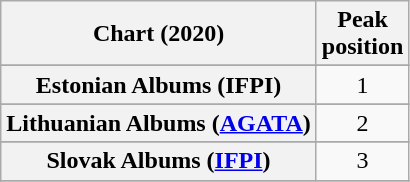<table class="wikitable sortable plainrowheaders" style="text-align:center">
<tr>
<th scope="col">Chart (2020)</th>
<th scope="col">Peak<br>position</th>
</tr>
<tr>
</tr>
<tr>
</tr>
<tr>
</tr>
<tr>
</tr>
<tr>
</tr>
<tr>
</tr>
<tr>
</tr>
<tr>
</tr>
<tr>
<th scope="row">Estonian Albums (IFPI)</th>
<td>1</td>
</tr>
<tr>
</tr>
<tr>
</tr>
<tr>
</tr>
<tr>
</tr>
<tr>
</tr>
<tr>
<th scope="row">Lithuanian Albums (<a href='#'>AGATA</a>)</th>
<td>2</td>
</tr>
<tr>
</tr>
<tr>
</tr>
<tr>
</tr>
<tr>
<th scope="row">Slovak Albums (<a href='#'>IFPI</a>)</th>
<td>3</td>
</tr>
<tr>
</tr>
<tr>
</tr>
<tr>
</tr>
<tr>
</tr>
<tr>
</tr>
<tr>
</tr>
<tr>
</tr>
</table>
